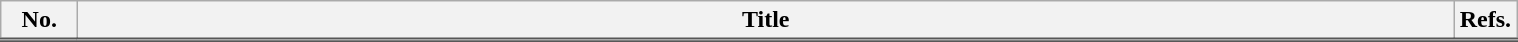<table class="wikitable" style="width:80%; margin:auto; background:#FFF;">
<tr style="border-bottom: 3px solid #575757;">
<th style="width:5%;">No.</th>
<th>Title</th>
<th style="width:4%;">Refs.</th>
</tr>
<tr>
</tr>
</table>
